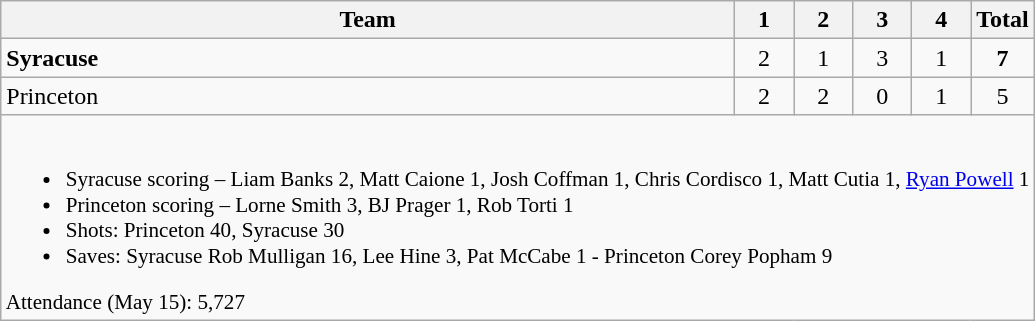<table class="wikitable" style="text-align:center; max-width:45em">
<tr>
<th>Team</th>
<th style="width:2em">1</th>
<th style="width:2em">2</th>
<th style="width:2em">3</th>
<th style="width:2em">4</th>
<th style="width:2em">Total</th>
</tr>
<tr>
<td style="text-align:left"><strong>Syracuse</strong></td>
<td>2</td>
<td>1</td>
<td>3</td>
<td>1</td>
<td><strong>7</strong></td>
</tr>
<tr>
<td style="text-align:left">Princeton</td>
<td>2</td>
<td>2</td>
<td>0</td>
<td>1</td>
<td>5</td>
</tr>
<tr>
<td colspan=6 style="text-align:left; font-size:88%;"><br><ul><li>Syracuse scoring – Liam Banks 2, Matt Caione 1, Josh Coffman 1, Chris Cordisco 1, Matt Cutia 1, <a href='#'>Ryan Powell</a> 1</li><li>Princeton scoring – Lorne Smith 3, BJ Prager 1, Rob Torti 1</li><li>Shots: Princeton 40, Syracuse 30</li><li>Saves: Syracuse Rob Mulligan 16, Lee Hine 3, Pat McCabe 1 - Princeton Corey Popham 9</li></ul>Attendance (May 15): 5,727
</td>
</tr>
</table>
